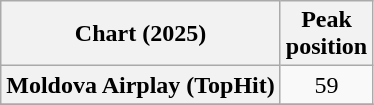<table class="wikitable sortable plainrowheaders" style="text-align:center">
<tr>
<th scope="col">Chart (2025)</th>
<th scope="col">Peak<br>position</th>
</tr>
<tr>
<th scope="row">Moldova Airplay (TopHit)</th>
<td>59</td>
</tr>
<tr>
</tr>
</table>
